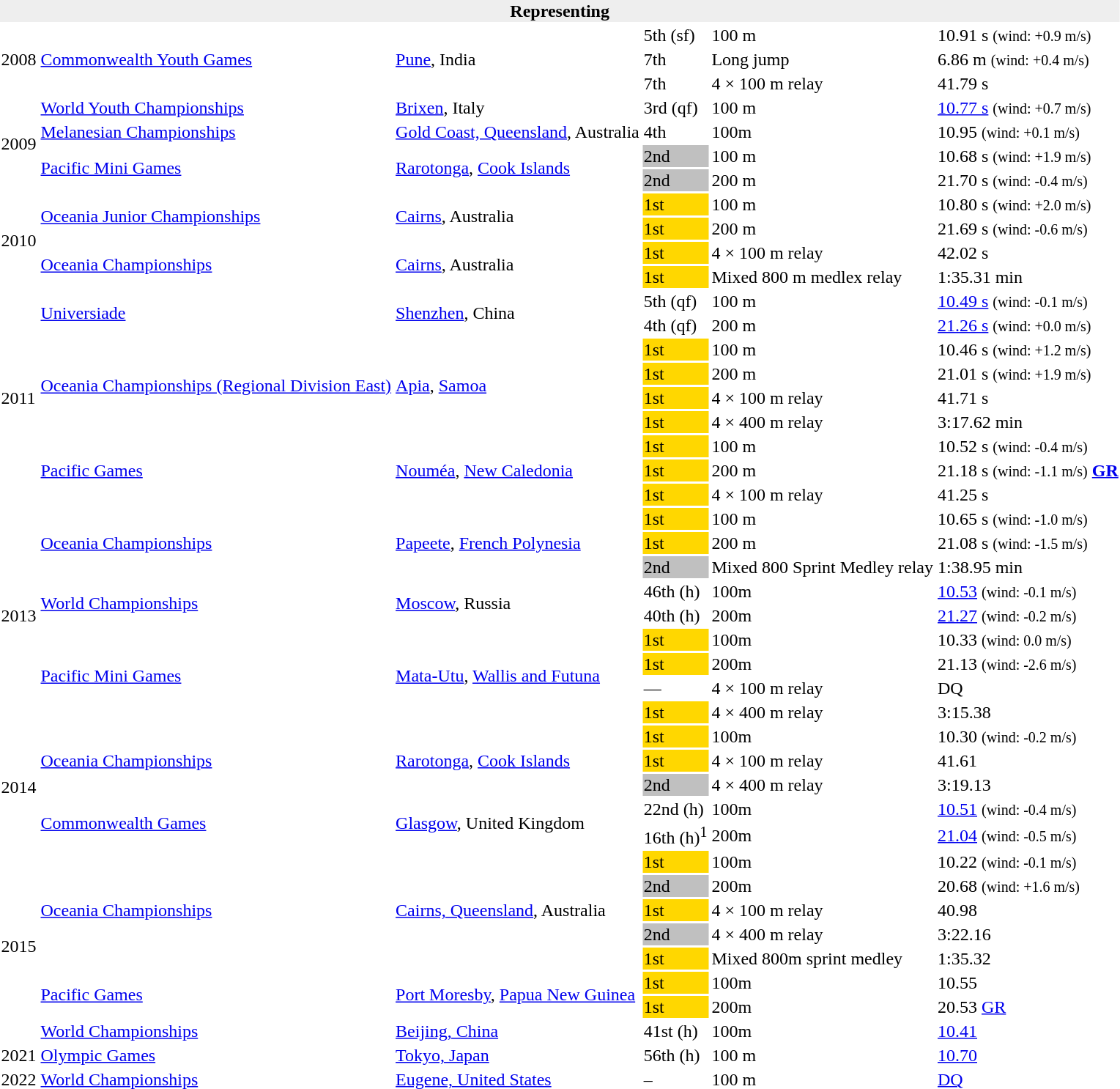<table>
<tr>
<th bgcolor="#eeeeee" colspan="6">Representing </th>
</tr>
<tr>
<td rowspan=3>2008</td>
<td rowspan=3><a href='#'>Commonwealth Youth Games</a></td>
<td rowspan=3><a href='#'>Pune</a>, India</td>
<td>5th (sf)</td>
<td>100 m</td>
<td>10.91 s <small>(wind: +0.9 m/s)</small></td>
</tr>
<tr>
<td>7th</td>
<td>Long jump</td>
<td>6.86 m <small>(wind: +0.4 m/s)</small></td>
</tr>
<tr>
<td>7th</td>
<td>4 × 100 m relay</td>
<td>41.79 s</td>
</tr>
<tr>
<td rowspan=4>2009</td>
<td><a href='#'>World Youth Championships</a></td>
<td><a href='#'>Brixen</a>, Italy</td>
<td>3rd (qf)</td>
<td>100 m</td>
<td><a href='#'>10.77 s</a> <small>(wind: +0.7 m/s)</small></td>
</tr>
<tr>
<td><a href='#'>Melanesian Championships</a></td>
<td><a href='#'>Gold Coast, Queensland</a>, Australia</td>
<td>4th</td>
<td>100m</td>
<td>10.95 <small>(wind: +0.1 m/s)</small></td>
</tr>
<tr>
<td rowspan=2><a href='#'>Pacific Mini Games</a></td>
<td rowspan=2><a href='#'>Rarotonga</a>, <a href='#'>Cook Islands</a></td>
<td bgcolor=silver>2nd</td>
<td>100 m</td>
<td>10.68 s <small>(wind: +1.9 m/s)</small></td>
</tr>
<tr>
<td bgcolor=silver>2nd</td>
<td>200 m</td>
<td>21.70 s <small>(wind: -0.4 m/s)</small></td>
</tr>
<tr>
<td rowspan=4>2010</td>
<td rowspan=2><a href='#'>Oceania Junior Championships</a></td>
<td rowspan=2><a href='#'>Cairns</a>, Australia</td>
<td bgcolor=gold>1st</td>
<td>100 m</td>
<td>10.80 s <small>(wind: +2.0 m/s)</small></td>
</tr>
<tr>
<td bgcolor=gold>1st</td>
<td>200 m</td>
<td>21.69 s <small>(wind: -0.6 m/s)</small></td>
</tr>
<tr>
<td rowspan=2><a href='#'>Oceania Championships</a></td>
<td rowspan=2><a href='#'>Cairns</a>, Australia</td>
<td bgcolor=gold>1st</td>
<td>4 × 100 m relay</td>
<td>42.02 s</td>
</tr>
<tr>
<td bgcolor=gold>1st</td>
<td>Mixed 800 m medlex relay</td>
<td>1:35.31 min</td>
</tr>
<tr>
<td rowspan=9>2011</td>
<td rowspan=2><a href='#'>Universiade</a></td>
<td rowspan=2><a href='#'>Shenzhen</a>, China</td>
<td>5th (qf)</td>
<td>100 m</td>
<td><a href='#'>10.49 s</a> <small>(wind: -0.1 m/s)</small></td>
</tr>
<tr>
<td>4th (qf)</td>
<td>200 m</td>
<td><a href='#'>21.26 s</a> <small>(wind: +0.0 m/s)</small></td>
</tr>
<tr>
<td rowspan=4><a href='#'>Oceania Championships (Regional Division East)</a></td>
<td rowspan=4><a href='#'>Apia</a>, <a href='#'>Samoa</a></td>
<td bgcolor=gold>1st</td>
<td>100 m</td>
<td>10.46 s <small>(wind: +1.2 m/s)</small></td>
</tr>
<tr>
<td bgcolor=gold>1st</td>
<td>200 m</td>
<td>21.01 s <small>(wind: +1.9 m/s)</small></td>
</tr>
<tr>
<td bgcolor=gold>1st</td>
<td>4 × 100 m relay</td>
<td>41.71 s</td>
</tr>
<tr>
<td bgcolor=gold>1st</td>
<td>4 × 400 m relay</td>
<td>3:17.62 min</td>
</tr>
<tr>
<td rowspan=3><a href='#'>Pacific Games</a></td>
<td rowspan=3><a href='#'>Nouméa</a>, <a href='#'>New Caledonia</a></td>
<td bgcolor=gold>1st</td>
<td>100 m</td>
<td>10.52 s <small>(wind: -0.4 m/s)</small></td>
</tr>
<tr>
<td bgcolor=gold>1st</td>
<td>200 m</td>
<td>21.18 s <small>(wind: -1.1 m/s)</small> <strong><a href='#'>GR</a></strong></td>
</tr>
<tr>
<td bgcolor=gold>1st</td>
<td>4 × 100 m relay</td>
<td>41.25 s</td>
</tr>
<tr>
<td rowspan=9>2013</td>
<td rowspan=3><a href='#'>Oceania Championships</a></td>
<td rowspan=3><a href='#'>Papeete</a>, <a href='#'>French Polynesia</a></td>
<td bgcolor=gold>1st</td>
<td>100 m</td>
<td>10.65 s <small>(wind: -1.0 m/s)</small></td>
</tr>
<tr>
<td bgcolor=gold>1st</td>
<td>200 m</td>
<td>21.08 s <small>(wind: -1.5 m/s)</small></td>
</tr>
<tr>
<td bgcolor=silver>2nd</td>
<td>Mixed 800 Sprint Medley relay</td>
<td>1:38.95 min</td>
</tr>
<tr>
<td rowspan=2><a href='#'>World Championships</a></td>
<td rowspan=2><a href='#'>Moscow</a>, Russia</td>
<td>46th (h)</td>
<td>100m</td>
<td><a href='#'>10.53</a> <small>(wind: -0.1 m/s)</small></td>
</tr>
<tr>
<td>40th (h)</td>
<td>200m</td>
<td><a href='#'>21.27</a> <small>(wind: -0.2 m/s)</small></td>
</tr>
<tr>
<td rowspan=4><a href='#'>Pacific Mini Games</a></td>
<td rowspan=4><a href='#'>Mata-Utu</a>, <a href='#'>Wallis and Futuna</a></td>
<td bgcolor=gold>1st</td>
<td>100m</td>
<td>10.33 <small>(wind: 0.0 m/s)</small></td>
</tr>
<tr>
<td bgcolor=gold>1st</td>
<td>200m</td>
<td>21.13 <small>(wind: -2.6 m/s)</small></td>
</tr>
<tr>
<td>—</td>
<td>4 × 100 m relay</td>
<td>DQ</td>
</tr>
<tr>
<td bgcolor=gold>1st</td>
<td>4 × 400 m relay</td>
<td>3:15.38</td>
</tr>
<tr>
<td rowspan=5>2014</td>
<td rowspan=3><a href='#'>Oceania Championships</a></td>
<td rowspan=3><a href='#'>Rarotonga</a>, <a href='#'>Cook Islands</a></td>
<td bgcolor=gold>1st</td>
<td>100m</td>
<td>10.30 <small>(wind: -0.2 m/s)</small></td>
</tr>
<tr>
<td bgcolor=gold>1st</td>
<td>4 × 100 m relay</td>
<td>41.61</td>
</tr>
<tr>
<td bgcolor=silver>2nd</td>
<td>4 × 400 m relay</td>
<td>3:19.13</td>
</tr>
<tr>
<td rowspan=2><a href='#'>Commonwealth Games</a></td>
<td rowspan=2><a href='#'>Glasgow</a>, United Kingdom</td>
<td>22nd (h)</td>
<td>100m</td>
<td><a href='#'>10.51</a> <small>(wind: -0.4 m/s)</small></td>
</tr>
<tr>
<td>16th (h)<sup>1</sup></td>
<td>200m</td>
<td><a href='#'>21.04</a> <small>(wind: -0.5 m/s)</small></td>
</tr>
<tr>
<td rowspan=8>2015</td>
<td rowspan=5><a href='#'>Oceania Championships</a></td>
<td rowspan=5><a href='#'>Cairns, Queensland</a>, Australia</td>
<td bgcolor=gold>1st</td>
<td>100m</td>
<td>10.22 <small>(wind: -0.1 m/s)</small></td>
</tr>
<tr>
<td bgcolor=silver>2nd</td>
<td>200m</td>
<td>20.68 <small>(wind: +1.6 m/s)</small></td>
</tr>
<tr>
<td bgcolor=gold>1st</td>
<td>4 × 100 m relay</td>
<td>40.98</td>
</tr>
<tr>
<td bgcolor=silver>2nd</td>
<td>4 × 400 m relay</td>
<td>3:22.16</td>
</tr>
<tr>
<td bgcolor=gold>1st</td>
<td>Mixed 800m sprint medley</td>
<td>1:35.32</td>
</tr>
<tr>
<td rowspan=2><a href='#'>Pacific Games</a></td>
<td rowspan=2><a href='#'>Port Moresby</a>, <a href='#'>Papua New Guinea</a></td>
<td bgcolor=gold>1st</td>
<td>100m</td>
<td>10.55</td>
</tr>
<tr>
<td bgcolor=gold>1st</td>
<td>200m</td>
<td>20.53 <a href='#'>GR</a></td>
</tr>
<tr>
<td><a href='#'>World Championships</a></td>
<td><a href='#'>Beijing, China</a></td>
<td>41st (h)</td>
<td>100m</td>
<td><a href='#'>10.41</a></td>
</tr>
<tr>
<td>2021</td>
<td><a href='#'>Olympic Games</a></td>
<td><a href='#'>Tokyo, Japan</a></td>
<td>56th (h)</td>
<td>100 m</td>
<td><a href='#'>10.70</a></td>
</tr>
<tr>
<td>2022</td>
<td><a href='#'>World Championships</a></td>
<td><a href='#'>Eugene, United States</a></td>
<td>–</td>
<td>100 m</td>
<td><a href='#'>DQ</a></td>
</tr>
</table>
